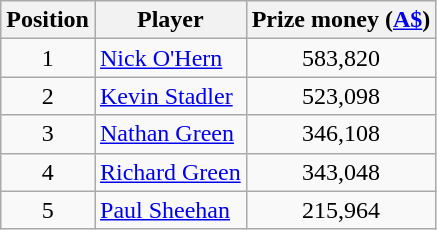<table class="wikitable">
<tr>
<th>Position</th>
<th>Player</th>
<th>Prize money (<a href='#'>A$</a>)</th>
</tr>
<tr>
<td align=center>1</td>
<td> <a href='#'>Nick O'Hern</a></td>
<td align=center>583,820</td>
</tr>
<tr>
<td align=center>2</td>
<td> <a href='#'>Kevin Stadler</a></td>
<td align=center>523,098</td>
</tr>
<tr>
<td align=center>3</td>
<td> <a href='#'>Nathan Green</a></td>
<td align=center>346,108</td>
</tr>
<tr>
<td align=center>4</td>
<td> <a href='#'>Richard Green</a></td>
<td align=center>343,048</td>
</tr>
<tr>
<td align=center>5</td>
<td> <a href='#'>Paul Sheehan</a></td>
<td align=center>215,964</td>
</tr>
</table>
